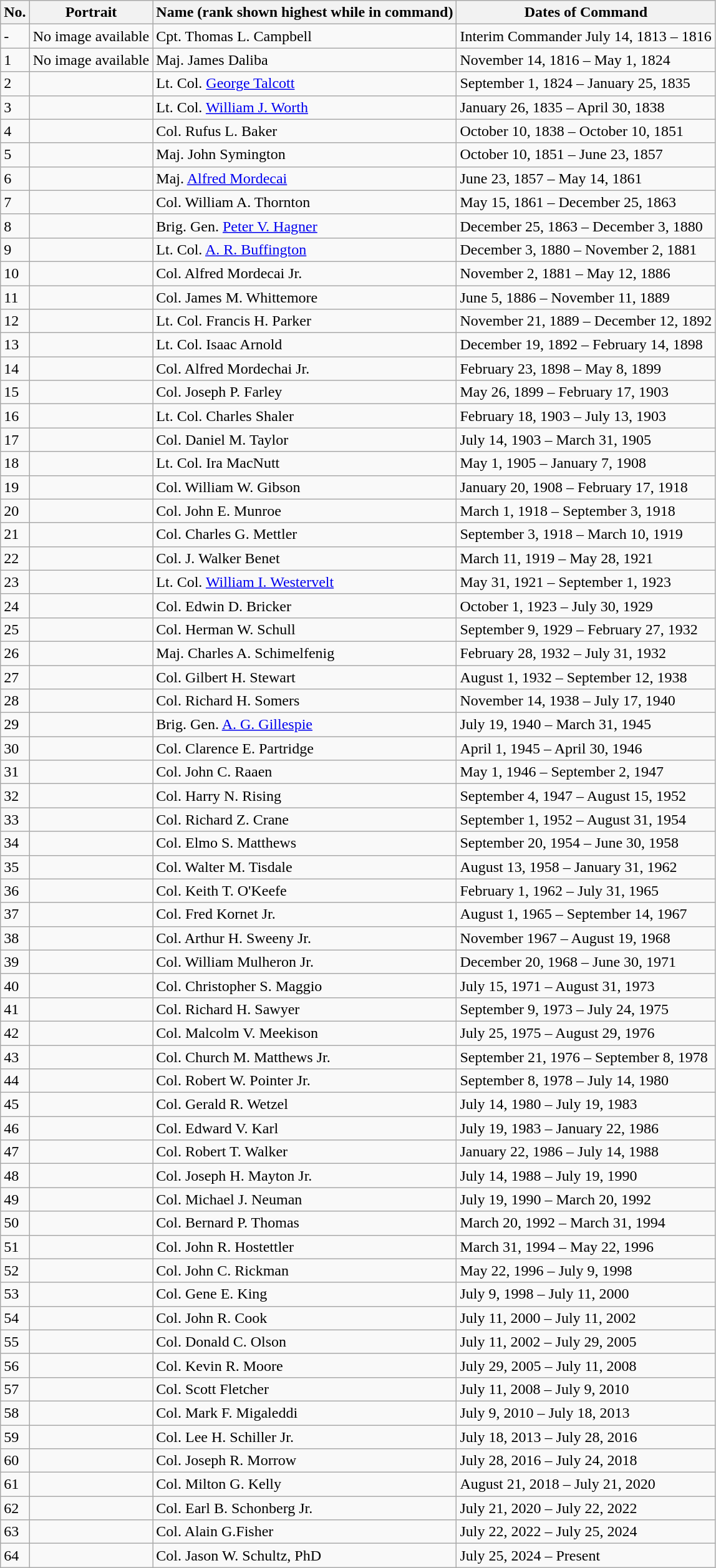<table class="wikitable">
<tr>
<th>No.</th>
<th>Portrait</th>
<th>Name (rank shown highest while in command)</th>
<th>Dates of Command</th>
</tr>
<tr>
<td>-</td>
<td>No image available</td>
<td>Cpt. Thomas L. Campbell</td>
<td>Interim Commander July 14, 1813 – 1816</td>
</tr>
<tr>
<td>1</td>
<td>No image available</td>
<td>Maj. James Daliba</td>
<td>November 14, 1816 – May 1, 1824</td>
</tr>
<tr>
<td>2</td>
<td></td>
<td>Lt. Col. <a href='#'>George Talcott</a></td>
<td>September 1, 1824 – January 25, 1835</td>
</tr>
<tr>
<td>3</td>
<td></td>
<td>Lt. Col. <a href='#'>William J. Worth</a></td>
<td>January 26, 1835 – April 30, 1838</td>
</tr>
<tr>
<td>4</td>
<td></td>
<td>Col. Rufus L. Baker</td>
<td>October 10, 1838 – October 10, 1851</td>
</tr>
<tr>
<td>5</td>
<td></td>
<td>Maj. John Symington</td>
<td>October 10, 1851 – June 23, 1857</td>
</tr>
<tr>
<td>6</td>
<td></td>
<td>Maj. <a href='#'>Alfred Mordecai</a></td>
<td>June 23, 1857 – May 14, 1861</td>
</tr>
<tr>
<td>7</td>
<td></td>
<td>Col. William A. Thornton</td>
<td>May 15, 1861 – December 25, 1863</td>
</tr>
<tr>
<td>8</td>
<td></td>
<td>Brig. Gen. <a href='#'>Peter V. Hagner</a></td>
<td>December 25, 1863 – December 3, 1880</td>
</tr>
<tr>
<td>9</td>
<td></td>
<td>Lt. Col. <a href='#'>A. R. Buffington</a></td>
<td>December 3, 1880 – November 2, 1881</td>
</tr>
<tr>
<td>10</td>
<td></td>
<td>Col. Alfred Mordecai Jr.</td>
<td>November 2, 1881 – May 12, 1886</td>
</tr>
<tr>
<td>11</td>
<td></td>
<td>Col. James M. Whittemore</td>
<td>June 5, 1886 – November 11, 1889</td>
</tr>
<tr>
<td>12</td>
<td></td>
<td>Lt. Col. Francis H. Parker</td>
<td>November 21, 1889 – December 12, 1892</td>
</tr>
<tr>
<td>13</td>
<td></td>
<td>Lt. Col. Isaac Arnold</td>
<td>December 19, 1892 – February 14, 1898</td>
</tr>
<tr>
<td>14</td>
<td></td>
<td>Col. Alfred Mordechai Jr.</td>
<td>February 23, 1898 – May 8, 1899</td>
</tr>
<tr>
<td>15</td>
<td></td>
<td>Col. Joseph P. Farley</td>
<td>May 26, 1899 – February 17, 1903</td>
</tr>
<tr>
<td>16</td>
<td></td>
<td>Lt. Col. Charles Shaler</td>
<td>February 18, 1903 – July 13, 1903</td>
</tr>
<tr>
<td>17</td>
<td></td>
<td>Col. Daniel M. Taylor</td>
<td>July 14, 1903 – March 31, 1905</td>
</tr>
<tr>
<td>18</td>
<td></td>
<td>Lt. Col. Ira MacNutt</td>
<td>May 1, 1905 – January 7, 1908</td>
</tr>
<tr>
<td>19</td>
<td></td>
<td>Col. William W. Gibson</td>
<td>January 20, 1908 – February 17, 1918</td>
</tr>
<tr>
<td>20</td>
<td></td>
<td>Col. John E. Munroe</td>
<td>March 1, 1918 – September 3, 1918</td>
</tr>
<tr>
<td>21</td>
<td></td>
<td>Col. Charles G. Mettler</td>
<td>September 3, 1918 – March 10, 1919</td>
</tr>
<tr>
<td>22</td>
<td></td>
<td>Col. J. Walker Benet</td>
<td>March 11, 1919 – May 28, 1921</td>
</tr>
<tr>
<td>23</td>
<td></td>
<td>Lt. Col. <a href='#'>William I. Westervelt</a></td>
<td>May 31, 1921 – September 1, 1923</td>
</tr>
<tr>
<td>24</td>
<td></td>
<td>Col. Edwin D. Bricker</td>
<td>October 1, 1923 – July 30, 1929</td>
</tr>
<tr>
<td>25</td>
<td></td>
<td>Col. Herman W. Schull</td>
<td>September 9, 1929 – February 27, 1932</td>
</tr>
<tr>
<td>26</td>
<td></td>
<td>Maj. Charles A. Schimelfenig</td>
<td>February 28, 1932 – July 31, 1932</td>
</tr>
<tr>
<td>27</td>
<td></td>
<td>Col. Gilbert H. Stewart</td>
<td>August 1, 1932 – September 12, 1938</td>
</tr>
<tr>
<td>28</td>
<td></td>
<td>Col. Richard H. Somers</td>
<td>November 14, 1938 – July 17, 1940</td>
</tr>
<tr>
<td>29</td>
<td></td>
<td>Brig. Gen. <a href='#'>A. G. Gillespie</a></td>
<td>July 19, 1940 – March 31, 1945</td>
</tr>
<tr>
<td>30</td>
<td></td>
<td>Col. Clarence E. Partridge</td>
<td>April 1, 1945 – April 30, 1946</td>
</tr>
<tr>
<td>31</td>
<td></td>
<td>Col. John C. Raaen</td>
<td>May 1, 1946 – September 2, 1947</td>
</tr>
<tr>
<td>32</td>
<td></td>
<td>Col. Harry N. Rising</td>
<td>September 4, 1947 – August 15, 1952</td>
</tr>
<tr>
<td>33</td>
<td></td>
<td>Col. Richard Z. Crane</td>
<td>September 1, 1952 – August 31, 1954</td>
</tr>
<tr>
<td>34</td>
<td></td>
<td>Col. Elmo S. Matthews</td>
<td>September 20, 1954 – June 30, 1958</td>
</tr>
<tr>
<td>35</td>
<td></td>
<td>Col. Walter M. Tisdale</td>
<td>August 13, 1958 – January 31, 1962</td>
</tr>
<tr>
<td>36</td>
<td></td>
<td>Col. Keith T. O'Keefe</td>
<td>February 1, 1962 – July 31, 1965</td>
</tr>
<tr>
<td>37</td>
<td></td>
<td>Col. Fred Kornet Jr.</td>
<td>August 1, 1965 – September 14, 1967</td>
</tr>
<tr>
<td>38</td>
<td></td>
<td>Col. Arthur H. Sweeny Jr.</td>
<td>November 1967 – August 19, 1968</td>
</tr>
<tr>
<td>39</td>
<td></td>
<td>Col. William Mulheron Jr.</td>
<td>December 20, 1968 – June 30, 1971</td>
</tr>
<tr>
<td>40</td>
<td></td>
<td>Col. Christopher S. Maggio</td>
<td>July 15, 1971 – August 31, 1973</td>
</tr>
<tr>
<td>41</td>
<td></td>
<td>Col. Richard H. Sawyer</td>
<td>September 9, 1973 – July 24, 1975</td>
</tr>
<tr>
<td>42</td>
<td></td>
<td>Col. Malcolm V. Meekison</td>
<td>July 25, 1975 – August 29, 1976</td>
</tr>
<tr>
<td>43</td>
<td></td>
<td>Col. Church M. Matthews Jr.</td>
<td>September 21, 1976 – September 8, 1978</td>
</tr>
<tr>
<td>44</td>
<td></td>
<td>Col. Robert W. Pointer Jr.</td>
<td>September 8, 1978 – July 14, 1980</td>
</tr>
<tr>
<td>45</td>
<td></td>
<td>Col. Gerald R. Wetzel</td>
<td>July 14, 1980 – July 19, 1983</td>
</tr>
<tr>
<td>46</td>
<td></td>
<td>Col. Edward V. Karl</td>
<td>July 19, 1983 – January 22, 1986</td>
</tr>
<tr>
<td>47</td>
<td></td>
<td>Col. Robert T. Walker</td>
<td>January 22, 1986 – July 14, 1988</td>
</tr>
<tr>
<td>48</td>
<td></td>
<td>Col. Joseph H. Mayton Jr.</td>
<td>July 14, 1988 – July 19, 1990</td>
</tr>
<tr>
<td>49</td>
<td></td>
<td>Col. Michael J. Neuman</td>
<td>July 19, 1990 – March 20, 1992</td>
</tr>
<tr>
<td>50</td>
<td></td>
<td>Col. Bernard P. Thomas</td>
<td>March 20, 1992 – March 31, 1994</td>
</tr>
<tr>
<td>51</td>
<td></td>
<td>Col. John R. Hostettler</td>
<td>March 31, 1994 – May 22, 1996</td>
</tr>
<tr>
<td>52</td>
<td></td>
<td>Col. John C. Rickman</td>
<td>May 22, 1996 – July 9, 1998</td>
</tr>
<tr>
<td>53</td>
<td></td>
<td>Col. Gene E. King</td>
<td>July 9, 1998 – July 11, 2000</td>
</tr>
<tr>
<td>54</td>
<td></td>
<td>Col. John R. Cook</td>
<td>July 11, 2000 – July 11, 2002</td>
</tr>
<tr>
<td>55</td>
<td></td>
<td>Col. Donald C. Olson</td>
<td>July 11, 2002 – July 29, 2005</td>
</tr>
<tr>
<td>56</td>
<td></td>
<td>Col. Kevin R. Moore</td>
<td>July 29, 2005 – July 11, 2008</td>
</tr>
<tr>
<td>57</td>
<td></td>
<td>Col. Scott Fletcher</td>
<td>July 11, 2008 – July 9, 2010</td>
</tr>
<tr>
<td>58</td>
<td></td>
<td>Col. Mark F. Migaleddi</td>
<td>July 9, 2010 – July 18, 2013</td>
</tr>
<tr>
<td>59</td>
<td></td>
<td>Col. Lee H. Schiller Jr.</td>
<td>July 18, 2013 – July 28, 2016</td>
</tr>
<tr>
<td>60</td>
<td></td>
<td>Col. Joseph R. Morrow</td>
<td>July 28, 2016 – July 24, 2018</td>
</tr>
<tr>
<td>61</td>
<td></td>
<td>Col. Milton G. Kelly</td>
<td>August 21, 2018 – July 21, 2020</td>
</tr>
<tr>
<td>62</td>
<td></td>
<td>Col. Earl B. Schonberg Jr.</td>
<td>July 21, 2020 – July 22, 2022</td>
</tr>
<tr>
<td>63</td>
<td></td>
<td>Col. Alain G.Fisher</td>
<td>July 22, 2022 – July 25, 2024</td>
</tr>
<tr>
<td>64</td>
<td></td>
<td>Col. Jason W. Schultz, PhD</td>
<td>July 25, 2024 – Present</td>
</tr>
</table>
